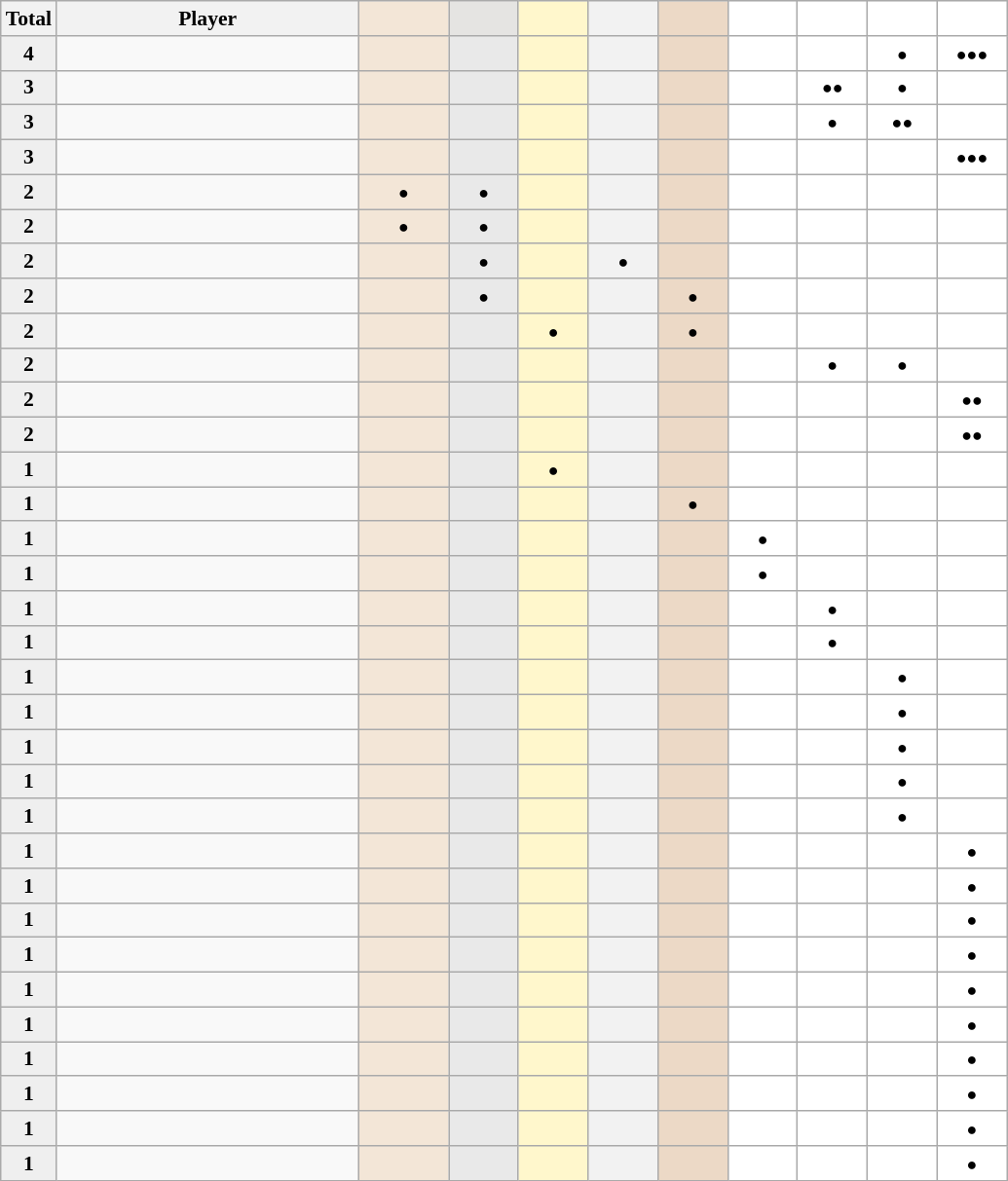<table class="sortable wikitable" style="font-size:90%">
<tr>
<th width="30">Total</th>
<th width="200">Player</th>
<th width="55" style="background:#F3E6D7;"></th>
<th width="41" style="background:#E5E4E2;"></th>
<th width="41" style="background:#fff7cc;"></th>
<th width="41" style="background:#f2f2f2;"></th>
<th width="41" style="background:#ecd9c6;"></th>
<th width="41" style="background:#fff;"></th>
<th width="41" style="background:#fff;"></th>
<th width="41" style="background:#fff;"></th>
<th width="41" style="background:#fff;"></th>
</tr>
<tr align="center">
<td style="background:#efefef;"><strong>4</strong></td>
<td align="left"></td>
<td style="background:#F3E6D7;"> <small> </small></td>
<td style="background:#E9E9E9;"> <small> </small></td>
<td style="background:#fff7cc;"> <small> </small></td>
<td style="background:#f2f2f2;"> <small> </small></td>
<td style="background:#ecd9c6;"> <small></small></td>
<td style="background:#fff;"> <small> </small></td>
<td style="background:#fff;"> <small> </small></td>
<td style="background:#fff;"> <small>●</small></td>
<td style="background:#fff;"> <small>●●●</small></td>
</tr>
<tr align="center">
<td style="background:#efefef;"><strong>3</strong></td>
<td align="left"></td>
<td style="background:#F3E6D7;"> <small> </small></td>
<td style="background:#E9E9E9;"> <small> </small></td>
<td style="background:#fff7cc;"> <small> </small></td>
<td style="background:#f2f2f2;"> <small> </small></td>
<td style="background:#ecd9c6;"> <small></small></td>
<td style="background:#fff;"> <small> </small></td>
<td style="background:#fff;"> <small>●●</small></td>
<td style="background:#fff;"> <small>●</small></td>
<td style="background:#fff;"> <small> </small></td>
</tr>
<tr align="center">
<td style="background:#efefef;"><strong>3</strong></td>
<td align="left"></td>
<td style="background:#F3E6D7;"> <small> </small></td>
<td style="background:#E9E9E9;"> <small> </small></td>
<td style="background:#fff7cc;"> <small> </small></td>
<td style="background:#f2f2f2;"> <small> </small></td>
<td style="background:#ecd9c6;"> <small></small></td>
<td style="background:#fff;"> <small> </small></td>
<td style="background:#fff;"> <small>●</small></td>
<td style="background:#fff;"> <small>●●</small></td>
<td style="background:#fff;"> <small> </small></td>
</tr>
<tr align="center">
<td style="background:#efefef;"><strong>3</strong></td>
<td align="left"></td>
<td style="background:#F3E6D7;"> <small> </small></td>
<td style="background:#E9E9E9;"> <small> </small></td>
<td style="background:#fff7cc;"> <small> </small></td>
<td style="background:#f2f2f2;"> <small> </small></td>
<td style="background:#ecd9c6;"> <small></small></td>
<td style="background:#fff;"> <small> </small></td>
<td style="background:#fff;"> <small> </small></td>
<td style="background:#fff;"> <small> </small></td>
<td style="background:#fff;"> <small>●●●</small></td>
</tr>
<tr align="center">
<td style="background:#efefef;"><strong>2</strong></td>
<td align="left"></td>
<td style="background:#F3E6D7;"> <small>●</small></td>
<td style="background:#E9E9E9;"> <small>●</small></td>
<td style="background:#fff7cc;"> <small> </small></td>
<td style="background:#f2f2f2;"> <small> </small></td>
<td style="background:#ecd9c6;"> <small></small></td>
<td style="background:#fff;"> <small> </small></td>
<td style="background:#fff;"> <small> </small></td>
<td style="background:#fff;"> <small> </small></td>
<td style="background:#fff;"> <small> </small></td>
</tr>
<tr align="center">
<td style="background:#efefef;"><strong>2</strong></td>
<td align="left"></td>
<td style="background:#F3E6D7;"> <small>●</small></td>
<td style="background:#E9E9E9;"> <small>●</small></td>
<td style="background:#fff7cc;"> <small> </small></td>
<td style="background:#f2f2f2;"> <small> </small></td>
<td style="background:#ecd9c6;"> <small></small></td>
<td style="background:#fff;"> <small> </small></td>
<td style="background:#fff;"> <small> </small></td>
<td style="background:#fff;"> <small> </small></td>
<td style="background:#fff;"> <small> </small></td>
</tr>
<tr align="center">
<td style="background:#efefef;"><strong>2</strong></td>
<td align="left"></td>
<td style="background:#F3E6D7;"> <small> </small></td>
<td style="background:#E9E9E9;"> <small>●</small></td>
<td style="background:#fff7cc;"> <small> </small></td>
<td style="background:#f2f2f2;"> <small>●</small></td>
<td style="background:#ecd9c6;"> <small></small></td>
<td style="background:#fff;"> <small> </small></td>
<td style="background:#fff;"> <small> </small></td>
<td style="background:#fff;"> <small> </small></td>
<td style="background:#fff;"> <small> </small></td>
</tr>
<tr align="center">
<td style="background:#efefef;"><strong>2</strong></td>
<td align="left"></td>
<td style="background:#F3E6D7;"> <small> </small></td>
<td style="background:#E9E9E9;"> <small>●</small></td>
<td style="background:#fff7cc;"> <small> </small></td>
<td style="background:#f2f2f2;"> <small> </small></td>
<td style="background:#ecd9c6;"> <small>●</small></td>
<td style="background:#fff;"> <small> </small></td>
<td style="background:#fff;"> <small> </small></td>
<td style="background:#fff;"> <small> </small></td>
<td style="background:#fff;"> <small> </small></td>
</tr>
<tr align="center">
<td style="background:#efefef;"><strong>2</strong></td>
<td align="left"></td>
<td style="background:#F3E6D7;"> <small> </small></td>
<td style="background:#E9E9E9;"> <small> </small></td>
<td style="background:#fff7cc;"> <small>●</small></td>
<td style="background:#f2f2f2;"> <small> </small></td>
<td style="background:#ecd9c6;"> <small>●</small></td>
<td style="background:#fff;"> <small> </small></td>
<td style="background:#fff;"> <small> </small></td>
<td style="background:#fff;"> <small> </small></td>
<td style="background:#fff;"> <small> </small></td>
</tr>
<tr align="center">
<td style="background:#efefef;"><strong>2</strong></td>
<td align="left"></td>
<td style="background:#F3E6D7;"> <small> </small></td>
<td style="background:#E9E9E9;"> <small> </small></td>
<td style="background:#fff7cc;"> <small> </small></td>
<td style="background:#f2f2f2;"> <small> </small></td>
<td style="background:#ecd9c6;"> <small></small></td>
<td style="background:#fff;"> <small> </small></td>
<td style="background:#fff;"> <small>●</small></td>
<td style="background:#fff;"> <small>●</small></td>
<td style="background:#fff;"> <small> </small></td>
</tr>
<tr align="center">
<td style="background:#efefef;"><strong>2</strong></td>
<td align="left"></td>
<td style="background:#F3E6D7;"> <small> </small></td>
<td style="background:#E9E9E9;"> <small> </small></td>
<td style="background:#fff7cc;"> <small> </small></td>
<td style="background:#f2f2f2;"> <small> </small></td>
<td style="background:#ecd9c6;"> <small></small></td>
<td style="background:#fff;"> <small> </small></td>
<td style="background:#fff;"> <small> </small></td>
<td style="background:#fff;"> <small> </small></td>
<td style="background:#fff;"> <small>●●</small></td>
</tr>
<tr align="center">
<td style="background:#efefef;"><strong>2</strong></td>
<td align="left"></td>
<td style="background:#F3E6D7;"> <small> </small></td>
<td style="background:#E9E9E9;"> <small> </small></td>
<td style="background:#fff7cc;"> <small> </small></td>
<td style="background:#f2f2f2;"> <small> </small></td>
<td style="background:#ecd9c6;"> <small></small></td>
<td style="background:#fff;"> <small> </small></td>
<td style="background:#fff;"> <small> </small></td>
<td style="background:#fff;"> <small> </small></td>
<td style="background:#fff;"> <small>●●</small></td>
</tr>
<tr align="center">
<td style="background:#efefef;"><strong>1</strong></td>
<td align="left"></td>
<td style="background:#F3E6D7;"> <small> </small></td>
<td style="background:#E9E9E9;"> <small> </small></td>
<td style="background:#fff7cc;"> <small>●</small></td>
<td style="background:#f2f2f2;"> <small> </small></td>
<td style="background:#ecd9c6;"> <small></small></td>
<td style="background:#fff;"> <small> </small></td>
<td style="background:#fff;"> <small> </small></td>
<td style="background:#fff;"> <small> </small></td>
<td style="background:#fff;"> <small> </small></td>
</tr>
<tr align="center">
<td style="background:#efefef;"><strong>1</strong></td>
<td align="left"></td>
<td style="background:#F3E6D7;"> <small> </small></td>
<td style="background:#E9E9E9;"> <small> </small></td>
<td style="background:#fff7cc;"> <small> </small></td>
<td style="background:#f2f2f2;"> <small> </small></td>
<td style="background:#ecd9c6;"> <small>●</small></td>
<td style="background:#fff;"> <small> </small></td>
<td style="background:#fff;"> <small> </small></td>
<td style="background:#fff;"> <small> </small></td>
<td style="background:#fff;"> <small> </small></td>
</tr>
<tr align="center">
<td style="background:#efefef;"><strong>1</strong></td>
<td align="left"></td>
<td style="background:#F3E6D7;"> <small> </small></td>
<td style="background:#E9E9E9;"> <small> </small></td>
<td style="background:#fff7cc;"> <small> </small></td>
<td style="background:#f2f2f2;"> <small> </small></td>
<td style="background:#ecd9c6;"> <small></small></td>
<td style="background:#fff;"> <small>●</small></td>
<td style="background:#fff;"> <small> </small></td>
<td style="background:#fff;"> <small> </small></td>
<td style="background:#fff;"> <small> </small></td>
</tr>
<tr align="center">
<td style="background:#efefef;"><strong>1</strong></td>
<td align="left"></td>
<td style="background:#F3E6D7;"> <small> </small></td>
<td style="background:#E9E9E9;"> <small> </small></td>
<td style="background:#fff7cc;"> <small> </small></td>
<td style="background:#f2f2f2;"> <small> </small></td>
<td style="background:#ecd9c6;"> <small></small></td>
<td style="background:#fff;"> <small>●</small></td>
<td style="background:#fff;"> <small> </small></td>
<td style="background:#fff;"> <small> </small></td>
<td style="background:#fff;"> <small> </small></td>
</tr>
<tr align="center">
<td style="background:#efefef;"><strong>1</strong></td>
<td align="left"></td>
<td style="background:#F3E6D7;"> <small> </small></td>
<td style="background:#E9E9E9;"> <small> </small></td>
<td style="background:#fff7cc;"> <small> </small></td>
<td style="background:#f2f2f2;"> <small> </small></td>
<td style="background:#ecd9c6;"> <small></small></td>
<td style="background:#fff;"> <small> </small></td>
<td style="background:#fff;"> <small>●</small></td>
<td style="background:#fff;"> <small> </small></td>
<td style="background:#fff;"> <small> </small></td>
</tr>
<tr align="center">
<td style="background:#efefef;"><strong>1</strong></td>
<td align="left"></td>
<td style="background:#F3E6D7;"> <small> </small></td>
<td style="background:#E9E9E9;"> <small> </small></td>
<td style="background:#fff7cc;"> <small> </small></td>
<td style="background:#f2f2f2;"> <small> </small></td>
<td style="background:#ecd9c6;"> <small></small></td>
<td style="background:#fff;"> <small> </small></td>
<td style="background:#fff;"> <small>●</small></td>
<td style="background:#fff;"> <small> </small></td>
<td style="background:#fff;"> <small> </small></td>
</tr>
<tr align="center">
<td style="background:#efefef;"><strong>1</strong></td>
<td align="left"></td>
<td style="background:#F3E6D7;"> <small> </small></td>
<td style="background:#E9E9E9;"> <small> </small></td>
<td style="background:#fff7cc;"> <small> </small></td>
<td style="background:#f2f2f2;"> <small> </small></td>
<td style="background:#ecd9c6;"> <small></small></td>
<td style="background:#fff;"> <small> </small></td>
<td style="background:#fff;"> <small> </small></td>
<td style="background:#fff;"> <small>●</small></td>
<td style="background:#fff;"> <small> </small></td>
</tr>
<tr align="center">
<td style="background:#efefef;"><strong>1</strong></td>
<td align="left"></td>
<td style="background:#F3E6D7;"> <small> </small></td>
<td style="background:#E9E9E9;"> <small> </small></td>
<td style="background:#fff7cc;"> <small> </small></td>
<td style="background:#f2f2f2;"> <small> </small></td>
<td style="background:#ecd9c6;"> <small></small></td>
<td style="background:#fff;"> <small> </small></td>
<td style="background:#fff;"> <small> </small></td>
<td style="background:#fff;"> <small>●</small></td>
<td style="background:#fff;"> <small> </small></td>
</tr>
<tr align="center">
<td style="background:#efefef;"><strong>1</strong></td>
<td align="left"></td>
<td style="background:#F3E6D7;"> <small> </small></td>
<td style="background:#E9E9E9;"> <small> </small></td>
<td style="background:#fff7cc;"> <small> </small></td>
<td style="background:#f2f2f2;"> <small> </small></td>
<td style="background:#ecd9c6;"> <small></small></td>
<td style="background:#fff;"> <small> </small></td>
<td style="background:#fff;"> <small> </small></td>
<td style="background:#fff;"> <small>●</small></td>
<td style="background:#fff;"> <small> </small></td>
</tr>
<tr align="center">
<td style="background:#efefef;"><strong>1</strong></td>
<td align="left"></td>
<td style="background:#F3E6D7;"> <small> </small></td>
<td style="background:#E9E9E9;"> <small> </small></td>
<td style="background:#fff7cc;"> <small> </small></td>
<td style="background:#f2f2f2;"> <small> </small></td>
<td style="background:#ecd9c6;"> <small></small></td>
<td style="background:#fff;"> <small> </small></td>
<td style="background:#fff;"> <small> </small></td>
<td style="background:#fff;"> <small>●</small></td>
<td style="background:#fff;"> <small> </small></td>
</tr>
<tr align="center">
<td style="background:#efefef;"><strong>1</strong></td>
<td align="left"></td>
<td style="background:#F3E6D7;"> <small> </small></td>
<td style="background:#E9E9E9;"> <small> </small></td>
<td style="background:#fff7cc;"> <small> </small></td>
<td style="background:#f2f2f2;"> <small> </small></td>
<td style="background:#ecd9c6;"> <small></small></td>
<td style="background:#fff;"> <small> </small></td>
<td style="background:#fff;"> <small> </small></td>
<td style="background:#fff;"> <small>●</small></td>
<td style="background:#fff;"> <small> </small></td>
</tr>
<tr align="center">
<td style="background:#efefef;"><strong>1</strong></td>
<td align="left"></td>
<td style="background:#F3E6D7;"> <small> </small></td>
<td style="background:#E9E9E9;"> <small> </small></td>
<td style="background:#fff7cc;"> <small> </small></td>
<td style="background:#f2f2f2;"> <small> </small></td>
<td style="background:#ecd9c6;"> <small></small></td>
<td style="background:#fff;"> <small> </small></td>
<td style="background:#fff;"> <small> </small></td>
<td style="background:#fff;"> <small> </small></td>
<td style="background:#fff;"> <small>●</small></td>
</tr>
<tr align="center">
<td style="background:#efefef;"><strong>1</strong></td>
<td align="left"></td>
<td style="background:#F3E6D7;"> <small> </small></td>
<td style="background:#E9E9E9;"> <small> </small></td>
<td style="background:#fff7cc;"> <small> </small></td>
<td style="background:#f2f2f2;"> <small> </small></td>
<td style="background:#ecd9c6;"> <small></small></td>
<td style="background:#fff;"> <small> </small></td>
<td style="background:#fff;"> <small> </small></td>
<td style="background:#fff;"> <small> </small></td>
<td style="background:#fff;"> <small>●</small></td>
</tr>
<tr align="center">
<td style="background:#efefef;"><strong>1</strong></td>
<td align="left"></td>
<td style="background:#F3E6D7;"> <small> </small></td>
<td style="background:#E9E9E9;"> <small> </small></td>
<td style="background:#fff7cc;"> <small> </small></td>
<td style="background:#f2f2f2;"> <small> </small></td>
<td style="background:#ecd9c6;"> <small></small></td>
<td style="background:#fff;"> <small> </small></td>
<td style="background:#fff;"> <small> </small></td>
<td style="background:#fff;"> <small> </small></td>
<td style="background:#fff;"> <small>●</small></td>
</tr>
<tr align="center">
<td style="background:#efefef;"><strong>1</strong></td>
<td align="left"></td>
<td style="background:#F3E6D7;"> <small> </small></td>
<td style="background:#E9E9E9;"> <small> </small></td>
<td style="background:#fff7cc;"> <small> </small></td>
<td style="background:#f2f2f2;"> <small> </small></td>
<td style="background:#ecd9c6;"> <small></small></td>
<td style="background:#fff;"> <small> </small></td>
<td style="background:#fff;"> <small> </small></td>
<td style="background:#fff;"> <small> </small></td>
<td style="background:#fff;"> <small>●</small></td>
</tr>
<tr align="center">
<td style="background:#efefef;"><strong>1</strong></td>
<td align="left"></td>
<td style="background:#F3E6D7;"> <small> </small></td>
<td style="background:#E9E9E9;"> <small> </small></td>
<td style="background:#fff7cc;"> <small> </small></td>
<td style="background:#f2f2f2;"> <small> </small></td>
<td style="background:#ecd9c6;"> <small></small></td>
<td style="background:#fff;"> <small> </small></td>
<td style="background:#fff;"> <small> </small></td>
<td style="background:#fff;"> <small> </small></td>
<td style="background:#fff;"> <small>●</small></td>
</tr>
<tr align="center">
<td style="background:#efefef;"><strong>1</strong></td>
<td align="left"></td>
<td style="background:#F3E6D7;"> <small> </small></td>
<td style="background:#E9E9E9;"> <small> </small></td>
<td style="background:#fff7cc;"> <small> </small></td>
<td style="background:#f2f2f2;"> <small> </small></td>
<td style="background:#ecd9c6;"> <small></small></td>
<td style="background:#fff;"> <small> </small></td>
<td style="background:#fff;"> <small> </small></td>
<td style="background:#fff;"> <small> </small></td>
<td style="background:#fff;"> <small>●</small></td>
</tr>
<tr align="center">
<td style="background:#efefef;"><strong>1</strong></td>
<td align="left"></td>
<td style="background:#F3E6D7;"> <small> </small></td>
<td style="background:#E9E9E9;"> <small> </small></td>
<td style="background:#fff7cc;"> <small> </small></td>
<td style="background:#f2f2f2;"> <small> </small></td>
<td style="background:#ecd9c6;"> <small></small></td>
<td style="background:#fff;"> <small> </small></td>
<td style="background:#fff;"> <small> </small></td>
<td style="background:#fff;"> <small> </small></td>
<td style="background:#fff;"> <small>●</small></td>
</tr>
<tr align="center">
<td style="background:#efefef;"><strong>1</strong></td>
<td align="left"></td>
<td style="background:#F3E6D7;"> <small> </small></td>
<td style="background:#E9E9E9;"> <small> </small></td>
<td style="background:#fff7cc;"> <small> </small></td>
<td style="background:#f2f2f2;"> <small> </small></td>
<td style="background:#ecd9c6;"> <small></small></td>
<td style="background:#fff;"> <small> </small></td>
<td style="background:#fff;"> <small> </small></td>
<td style="background:#fff;"> <small> </small></td>
<td style="background:#fff;"> <small>●</small></td>
</tr>
<tr align="center">
<td style="background:#efefef;"><strong>1</strong></td>
<td align="left"></td>
<td style="background:#F3E6D7;"> <small> </small></td>
<td style="background:#E9E9E9;"> <small> </small></td>
<td style="background:#fff7cc;"> <small> </small></td>
<td style="background:#f2f2f2;"> <small> </small></td>
<td style="background:#ecd9c6;"> <small></small></td>
<td style="background:#fff;"> <small> </small></td>
<td style="background:#fff;"> <small> </small></td>
<td style="background:#fff;"> <small> </small></td>
<td style="background:#fff;"> <small>●</small></td>
</tr>
<tr align="center">
<td style="background:#efefef;"><strong>1</strong></td>
<td align="left"></td>
<td style="background:#F3E6D7;"> <small> </small></td>
<td style="background:#E9E9E9;"> <small> </small></td>
<td style="background:#fff7cc;"> <small> </small></td>
<td style="background:#f2f2f2;"> <small> </small></td>
<td style="background:#ecd9c6;"> <small></small></td>
<td style="background:#fff;"> <small> </small></td>
<td style="background:#fff;"> <small> </small></td>
<td style="background:#fff;"> <small> </small></td>
<td style="background:#fff;"> <small>●</small></td>
</tr>
</table>
